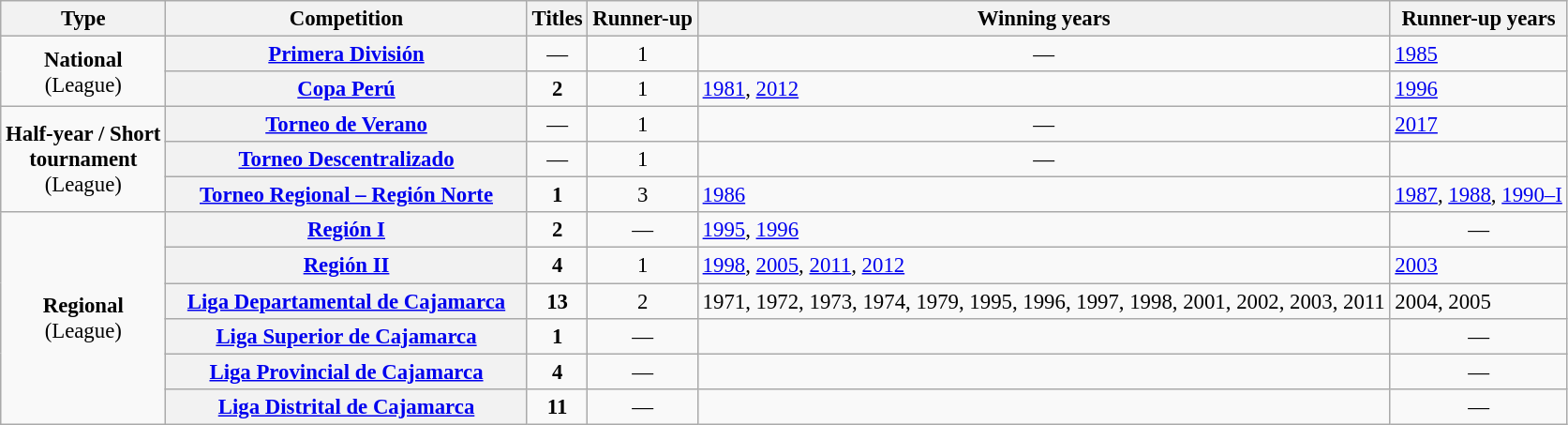<table class="wikitable plainrowheaders" style="font-size:95%; text-align:center;">
<tr>
<th>Type</th>
<th width=250px>Competition</th>
<th>Titles</th>
<th>Runner-up</th>
<th>Winning years</th>
<th>Runner-up years</th>
</tr>
<tr>
<td rowspan=2><strong>National</strong><br>(League)</td>
<th scope="col"><a href='#'>Primera División</a></th>
<td style="text-align:center;">—</td>
<td>1</td>
<td style="text-align:center;">—</td>
<td align="left"><a href='#'>1985</a></td>
</tr>
<tr>
<th scope="col"><a href='#'>Copa Perú</a></th>
<td><strong>2</strong></td>
<td>1</td>
<td align="left"><a href='#'>1981</a>, <a href='#'>2012</a></td>
<td align="left"><a href='#'>1996</a></td>
</tr>
<tr>
<td rowspan=3><strong>Half-year / Short<br>tournament</strong><br>(League)</td>
<th scope=col><a href='#'>Torneo de Verano</a></th>
<td style="text-align:center;">—</td>
<td>1</td>
<td style="text-align:center;">—</td>
<td align="left"><a href='#'>2017</a></td>
</tr>
<tr>
<th scope=col><a href='#'>Torneo Descentralizado</a></th>
<td style="text-align:center;">—</td>
<td>1</td>
<td style="text-align:center;">—</td>
<td></td>
</tr>
<tr>
<th scope=col><a href='#'>Torneo Regional – Región Norte</a></th>
<td><strong>1</strong></td>
<td>3</td>
<td align="left"><a href='#'>1986</a></td>
<td align="left"><a href='#'>1987</a>, <a href='#'>1988</a>, <a href='#'>1990–I</a></td>
</tr>
<tr>
<td rowspan="6"><strong>Regional</strong><br>(League)</td>
<th scope="col"><a href='#'>Región I</a></th>
<td><strong>2</strong></td>
<td style="text-align:center;">—</td>
<td align="left"><a href='#'>1995</a>, <a href='#'>1996</a></td>
<td style="text-align:center;">—</td>
</tr>
<tr>
<th scope="col"><a href='#'>Región II</a></th>
<td><strong>4</strong></td>
<td>1</td>
<td align="left"><a href='#'>1998</a>, <a href='#'>2005</a>, <a href='#'>2011</a>, <a href='#'>2012</a></td>
<td align="left"><a href='#'>2003</a></td>
</tr>
<tr>
<th scope="col"><a href='#'>Liga Departamental de Cajamarca</a></th>
<td><strong>13</strong></td>
<td>2</td>
<td align="left">1971, 1972, 1973, 1974, 1979, 1995, 1996, 1997, 1998, 2001, 2002, 2003, 2011</td>
<td align="left">2004, 2005</td>
</tr>
<tr>
<th><a href='#'>Liga Superior de Cajamarca</a></th>
<td><strong>1</strong></td>
<td style="text-align:center;">—</td>
<td></td>
<td style="text-align:center;">—</td>
</tr>
<tr>
<th><a href='#'>Liga Provincial de Cajamarca</a></th>
<td><strong>4</strong></td>
<td style="text-align:center;">—</td>
<td></td>
<td style="text-align:center;">—</td>
</tr>
<tr>
<th><a href='#'>Liga Distrital de Cajamarca</a></th>
<td><strong>11</strong></td>
<td style="text-align:center;">—</td>
<td></td>
<td style="text-align:center;">—</td>
</tr>
</table>
